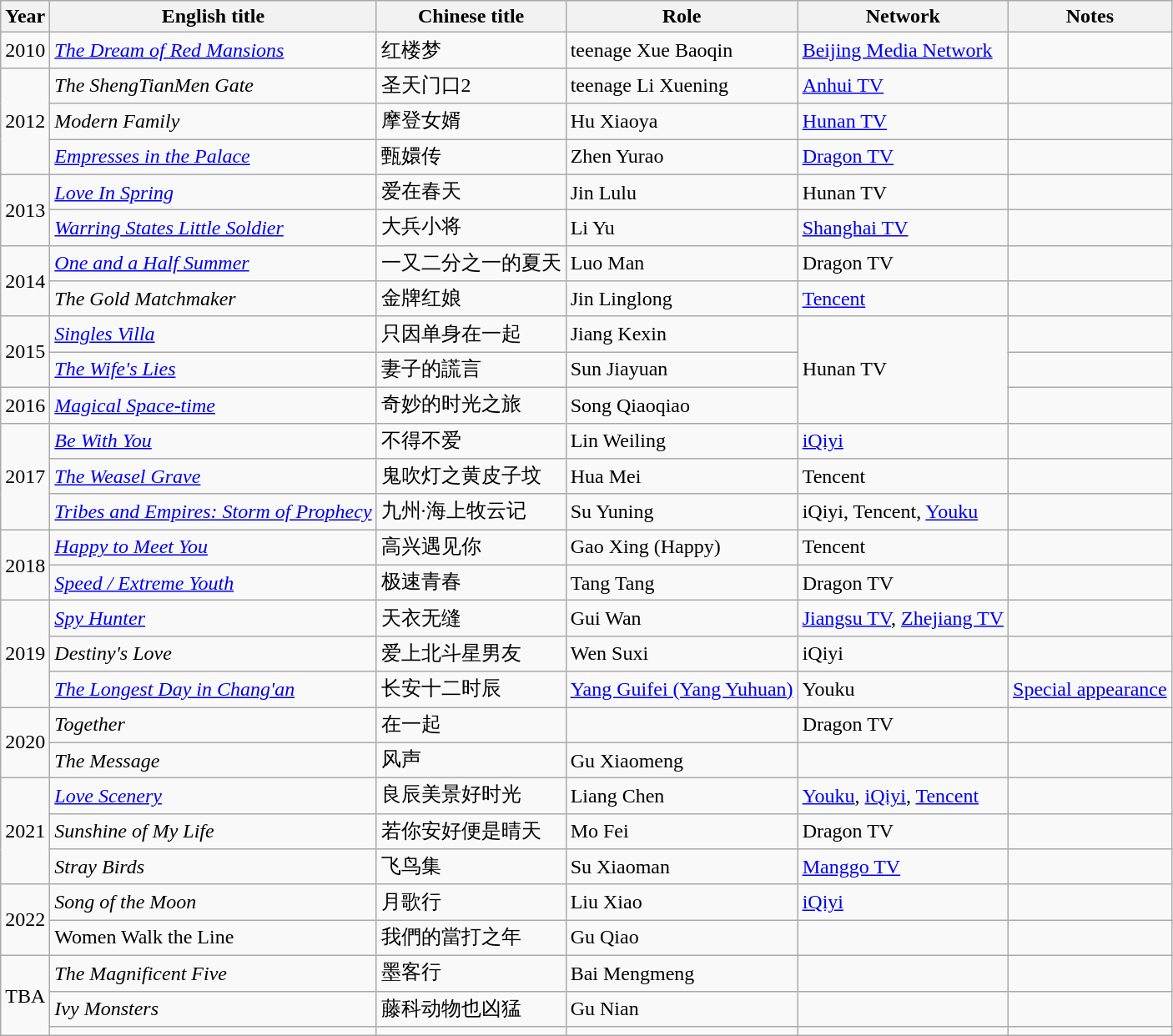<table class="wikitable">
<tr>
<th>Year</th>
<th>English title</th>
<th>Chinese title</th>
<th>Role</th>
<th>Network</th>
<th>Notes</th>
</tr>
<tr>
<td>2010</td>
<td><em><a href='#'>The Dream of Red Mansions</a></em></td>
<td>红楼梦</td>
<td>teenage Xue Baoqin</td>
<td><a href='#'>Beijing Media Network</a></td>
<td></td>
</tr>
<tr>
<td rowspan=3>2012</td>
<td><em>The ShengTianMen Gate</em></td>
<td>圣天门口2</td>
<td>teenage Li Xuening</td>
<td><a href='#'>Anhui TV</a></td>
<td></td>
</tr>
<tr>
<td><em>Modern Family</em></td>
<td>摩登女婿</td>
<td>Hu Xiaoya</td>
<td><a href='#'>Hunan TV</a></td>
<td></td>
</tr>
<tr>
<td><em><a href='#'>Empresses in the Palace</a></em></td>
<td>甄嬛传</td>
<td>Zhen Yurao</td>
<td><a href='#'>Dragon TV</a></td>
<td></td>
</tr>
<tr>
<td rowspan=2>2013</td>
<td><em><a href='#'>Love In Spring</a></em></td>
<td>爱在春天</td>
<td>Jin Lulu</td>
<td>Hunan TV</td>
<td></td>
</tr>
<tr>
<td><em><a href='#'>Warring States Little Soldier</a></em></td>
<td>大兵小将</td>
<td>Li Yu</td>
<td><a href='#'>Shanghai TV</a></td>
<td></td>
</tr>
<tr>
<td rowspan=2>2014</td>
<td><em><a href='#'>One and a Half Summer</a></em></td>
<td>一又二分之一的夏天</td>
<td>Luo Man</td>
<td>Dragon TV</td>
<td></td>
</tr>
<tr>
<td><em>The Gold Matchmaker</em></td>
<td>金牌红娘</td>
<td>Jin Linglong</td>
<td><a href='#'>Tencent</a></td>
<td></td>
</tr>
<tr>
<td rowspan=2>2015</td>
<td><em><a href='#'>Singles Villa</a></em></td>
<td>只因单身在一起</td>
<td>Jiang Kexin</td>
<td rowspan=3>Hunan TV</td>
<td></td>
</tr>
<tr>
<td><em><a href='#'>The Wife's Lies</a></em></td>
<td>妻子的謊言</td>
<td>Sun Jiayuan</td>
<td></td>
</tr>
<tr>
<td>2016</td>
<td><em><a href='#'>Magical Space-time</a></em></td>
<td>奇妙的时光之旅</td>
<td>Song Qiaoqiao</td>
<td></td>
</tr>
<tr>
<td rowspan=3>2017</td>
<td><em><a href='#'>Be With You</a></em></td>
<td>不得不爱</td>
<td>Lin Weiling</td>
<td><a href='#'>iQiyi</a></td>
<td></td>
</tr>
<tr>
<td><em><a href='#'>The Weasel Grave</a></em></td>
<td>鬼吹灯之黄皮子坟</td>
<td>Hua Mei</td>
<td>Tencent</td>
<td></td>
</tr>
<tr>
<td><em><a href='#'>Tribes and Empires: Storm of Prophecy</a></em></td>
<td>九州·海上牧云记</td>
<td>Su Yuning</td>
<td>iQiyi, Tencent, <a href='#'>Youku</a></td>
<td></td>
</tr>
<tr>
<td rowspan=2>2018</td>
<td><em><a href='#'>Happy to Meet You</a></em></td>
<td>高兴遇见你</td>
<td>Gao Xing (Happy)</td>
<td>Tencent</td>
<td></td>
</tr>
<tr>
<td><em><a href='#'>Speed / Extreme Youth</a></em></td>
<td>极速青春</td>
<td>Tang Tang</td>
<td>Dragon TV</td>
<td></td>
</tr>
<tr>
<td rowspan=3>2019</td>
<td><em><a href='#'>Spy Hunter</a></em></td>
<td>天衣无缝</td>
<td>Gui Wan</td>
<td><a href='#'>Jiangsu TV</a>, <a href='#'>Zhejiang TV</a></td>
<td></td>
</tr>
<tr>
<td><em>Destiny's Love</em></td>
<td>爱上北斗星男友</td>
<td>Wen Suxi</td>
<td>iQiyi</td>
<td></td>
</tr>
<tr>
<td><em><a href='#'>The Longest Day in Chang'an</a></em></td>
<td>长安十二时辰</td>
<td><a href='#'>Yang Guifei (Yang Yuhuan)</a></td>
<td>Youku</td>
<td><a href='#'>Special appearance</a></td>
</tr>
<tr>
<td rowspan="2">2020</td>
<td><em>Together</em></td>
<td>在一起</td>
<td></td>
<td>Dragon TV</td>
<td></td>
</tr>
<tr>
<td><em>The Message</em></td>
<td>风声</td>
<td>Gu Xiaomeng</td>
<td></td>
<td></td>
</tr>
<tr>
<td rowspan="3">2021</td>
<td><em><a href='#'>Love Scenery</a></em></td>
<td>良辰美景好时光</td>
<td>Liang Chen</td>
<td><a href='#'>Youku</a>, <a href='#'>iQiyi</a>, <a href='#'>Tencent</a></td>
<td></td>
</tr>
<tr>
<td><em>Sunshine of My Life</em></td>
<td>若你安好便是晴天</td>
<td>Mo Fei</td>
<td>Dragon TV</td>
<td></td>
</tr>
<tr>
<td><em>Stray Birds</em></td>
<td>飞鸟集</td>
<td>Su Xiaoman</td>
<td><a href='#'>Manggo TV</a></td>
<td></td>
</tr>
<tr>
<td rowspan="2">2022</td>
<td><em>Song of the Moon</em></td>
<td>月歌行</td>
<td>Liu Xiao</td>
<td><a href='#'>iQiyi</a></td>
<td></td>
</tr>
<tr>
<td>Women Walk the Line</td>
<td>我們的當打之年</td>
<td>Gu Qiao</td>
<td></td>
<td></td>
</tr>
<tr>
<td rowspan="3">TBA</td>
<td><em>The Magnificent Five</em></td>
<td>墨客行</td>
<td>Bai Mengmeng</td>
<td></td>
<td></td>
</tr>
<tr>
<td><em>Ivy Monsters</em></td>
<td>藤科动物也凶猛</td>
<td>Gu Nian</td>
<td></td>
<td></td>
</tr>
<tr>
<td></td>
<td></td>
<td></td>
<td></td>
<td></td>
</tr>
</table>
